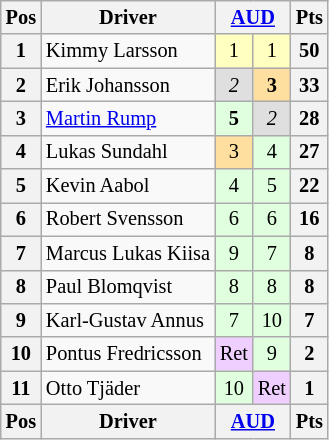<table class="wikitable" style="font-size: 85%; text-align:center">
<tr valign="top">
<th valign="middle">Pos</th>
<th valign="middle">Driver</th>
<th colspan=2><a href='#'>AUD</a></th>
<th valign="middle">Pts</th>
</tr>
<tr>
<th>1</th>
<td align=left> Kimmy Larsson</td>
<td style="background:#ffffbf;">1</td>
<td style="background:#ffffbf;">1</td>
<th>50</th>
</tr>
<tr>
<th>2</th>
<td align=left> Erik Johansson</td>
<td style="background:#dfdfdf;"><em>2</em></td>
<td style="background:#ffdf9f;"><strong>3</strong></td>
<th>33</th>
</tr>
<tr>
<th>3</th>
<td align=left> <a href='#'>Martin Rump</a></td>
<td style="background:#dfffdf;"><strong>5</strong></td>
<td style="background:#dfdfdf;"><em>2</em></td>
<th>28</th>
</tr>
<tr>
<th>4</th>
<td align=left> Lukas Sundahl</td>
<td style="background:#ffdf9f;">3</td>
<td style="background:#dfffdf;">4</td>
<th>27</th>
</tr>
<tr>
<th>5</th>
<td align=left> Kevin Aabol</td>
<td style="background:#dfffdf;">4</td>
<td style="background:#dfffdf;">5</td>
<th>22</th>
</tr>
<tr>
<th>6</th>
<td align=left> Robert Svensson</td>
<td style="background:#dfffdf;">6</td>
<td style="background:#dfffdf;">6</td>
<th>16</th>
</tr>
<tr>
<th>7</th>
<td align=left> Marcus Lukas Kiisa</td>
<td style="background:#dfffdf;">9</td>
<td style="background:#dfffdf;">7</td>
<th>8</th>
</tr>
<tr>
<th>8</th>
<td align=left>  Paul Blomqvist</td>
<td style="background:#dfffdf;">8</td>
<td style="background:#dfffdf;">8</td>
<th>8</th>
</tr>
<tr>
<th>9</th>
<td align=left> Karl-Gustav Annus</td>
<td style="background:#dfffdf;">7</td>
<td style="background:#dfffdf;">10</td>
<th>7</th>
</tr>
<tr>
<th>10</th>
<td align=left> Pontus Fredricsson</td>
<td style="background:#efcfff;">Ret</td>
<td style="background:#dfffdf;">9</td>
<th>2</th>
</tr>
<tr>
<th>11</th>
<td align=left> Otto Tjäder</td>
<td style="background:#dfffdf;">10</td>
<td style="background:#efcfff;">Ret</td>
<th>1</th>
</tr>
<tr valign="top">
<th valign="middle">Pos</th>
<th valign="middle">Driver</th>
<th colspan=2><a href='#'>AUD</a></th>
<th valign="middle">Pts</th>
</tr>
</table>
